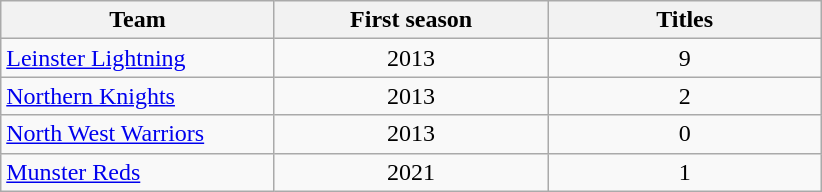<table class="wikitable" style="text-align:center;">
<tr>
<th width=175>Team</th>
<th width=175>First season</th>
<th width=175>Titles</th>
</tr>
<tr style="background:#f9f9f9;">
<td style="text-align:left;"><a href='#'>Leinster Lightning</a></td>
<td>2013</td>
<td>9</td>
</tr>
<tr style="background:#f9f9f9;">
<td style="text-align:left;"><a href='#'>Northern Knights</a></td>
<td>2013</td>
<td>2</td>
</tr>
<tr style="background:#f9f9f9;">
<td style="text-align:left;"><a href='#'>North West Warriors</a></td>
<td>2013</td>
<td>0</td>
</tr>
<tr style="background:#f9f9f9;">
<td style="text-align:left;"><a href='#'>Munster Reds</a></td>
<td>2021</td>
<td>1</td>
</tr>
</table>
